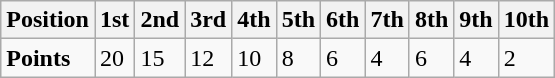<table class="wikitable">
<tr>
<th>Position</th>
<th>1st</th>
<th>2nd</th>
<th>3rd</th>
<th>4th</th>
<th>5th</th>
<th>6th</th>
<th>7th</th>
<th>8th</th>
<th>9th</th>
<th>10th</th>
</tr>
<tr>
<td><strong>Points</strong></td>
<td>20</td>
<td>15</td>
<td>12</td>
<td>10</td>
<td>8</td>
<td>6</td>
<td>4</td>
<td>6</td>
<td>4</td>
<td>2</td>
</tr>
</table>
